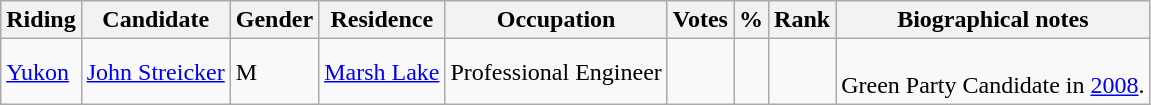<table class="wikitable sortable">
<tr>
<th>Riding</th>
<th>Candidate</th>
<th>Gender</th>
<th>Residence</th>
<th>Occupation</th>
<th>Votes</th>
<th>%</th>
<th>Rank</th>
<th>Biographical notes</th>
</tr>
<tr>
<td><a href='#'>Yukon</a></td>
<td><a href='#'>John Streicker</a></td>
<td>M</td>
<td><a href='#'>Marsh Lake</a></td>
<td>Professional Engineer</td>
<td></td>
<td></td>
<td></td>
<td><br>Green Party Candidate in <a href='#'>2008</a>.</td>
</tr>
</table>
